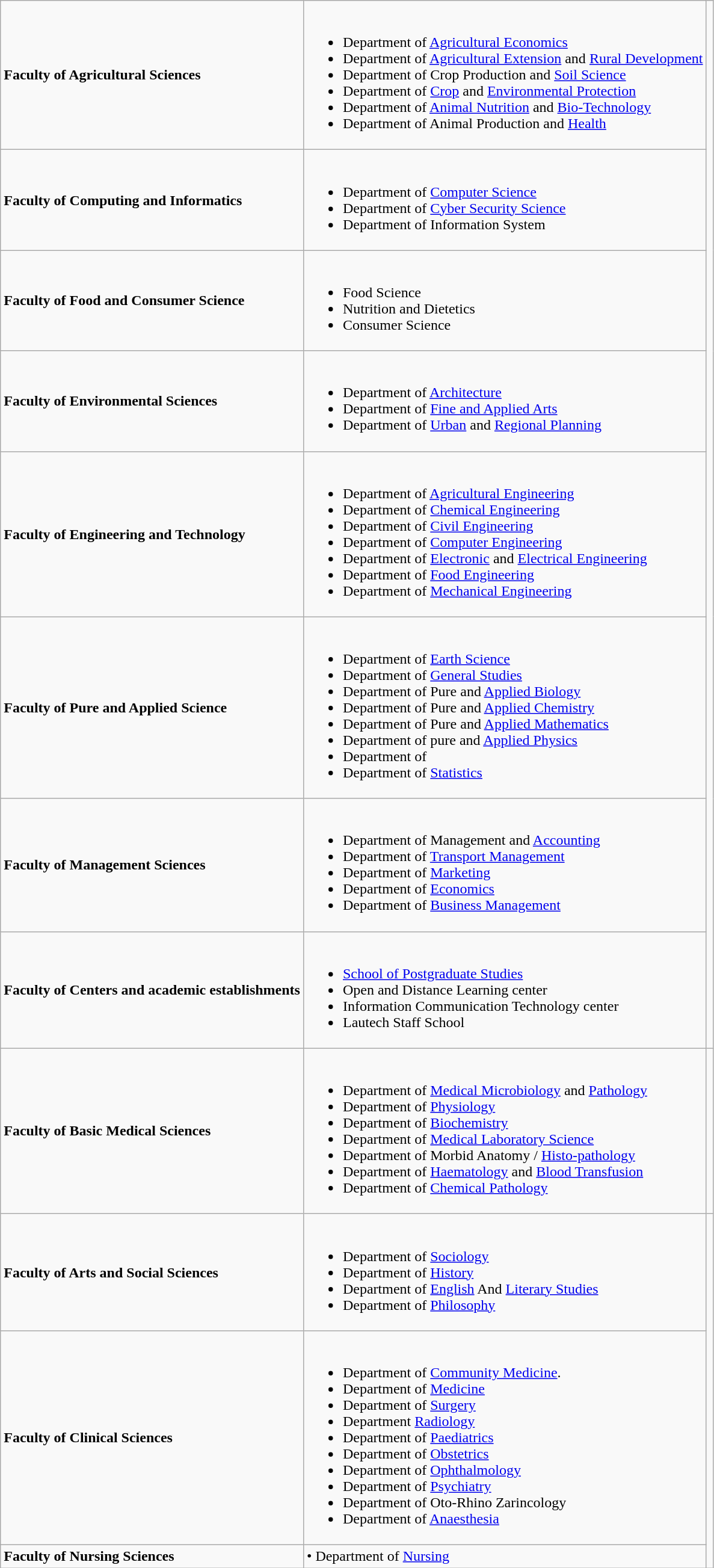<table class="wikitable">
<tr>
<td><strong>Faculty of Agricultural Sciences</strong></td>
<td><br><ul><li>Department of <a href='#'>Agricultural Economics</a></li><li>Department of <a href='#'>Agricultural Extension</a> and <a href='#'>Rural Development</a></li><li>Department of Crop Production and <a href='#'>Soil Science</a></li><li>Department of <a href='#'>Crop</a> and <a href='#'>Environmental Protection</a></li><li>Department of <a href='#'>Animal Nutrition</a> and <a href='#'>Bio-Technology</a></li><li>Department of Animal Production and <a href='#'>Health</a></li></ul></td>
</tr>
<tr>
<td><strong>Faculty of Computing and Informatics</strong></td>
<td><br><ul><li>Department of <a href='#'>Computer Science</a></li><li>Department of <a href='#'>Cyber Security Science</a></li><li>Department of Information System</li></ul></td>
</tr>
<tr>
<td><strong> Faculty of Food and Consumer Science </strong></td>
<td><br><ul><li>Food Science</li><li>Nutrition and Dietetics</li><li>Consumer Science</li></ul></td>
</tr>
<tr>
<td><strong>Faculty of Environmental Sciences</strong></td>
<td><br><ul><li>Department of <a href='#'>Architecture</a></li><li>Department of <a href='#'>Fine and Applied Arts</a></li><li>Department of <a href='#'>Urban</a> and <a href='#'>Regional Planning</a></li></ul></td>
</tr>
<tr>
<td><strong>Faculty of Engineering and Technology</strong></td>
<td><br><ul><li>Department of <a href='#'>Agricultural Engineering</a></li><li>Department of <a href='#'>Chemical Engineering</a></li><li>Department of <a href='#'>Civil Engineering</a></li><li>Department of <a href='#'>Computer Engineering</a></li><li>Department of <a href='#'>Electronic</a> and <a href='#'>Electrical Engineering</a></li><li>Department of <a href='#'>Food Engineering</a></li><li>Department of <a href='#'>Mechanical Engineering</a></li></ul></td>
</tr>
<tr>
<td><strong>Faculty of Pure and Applied Science</strong></td>
<td><br><ul><li>Department of <a href='#'>Earth Science</a></li><li>Department of <a href='#'>General Studies</a></li><li>Department of Pure and <a href='#'>Applied Biology</a></li><li>Department of Pure and <a href='#'>Applied Chemistry</a></li><li>Department of Pure and <a href='#'>Applied Mathematics</a></li><li>Department of pure and <a href='#'>Applied Physics</a></li><li>Department of  </li><li>Department of <a href='#'>Statistics</a></li></ul></td>
</tr>
<tr>
<td><strong>Faculty of Management Sciences</strong></td>
<td><br><ul><li>Department of Management and <a href='#'>Accounting</a></li><li>Department of <a href='#'>Transport Management</a></li><li>Department of <a href='#'>Marketing</a></li><li>Department of <a href='#'>Economics</a></li><li>Department of <a href='#'>Business Management</a></li></ul></td>
</tr>
<tr>
<td><strong>Faculty of Centers and academic establishments</strong></td>
<td><br><ul><li><a href='#'>School of Postgraduate Studies</a></li><li>Open and Distance Learning center</li><li>Information Communication Technology center</li><li>Lautech Staff School</li></ul></td>
</tr>
<tr>
<td><strong>Faculty of Basic Medical Sciences</strong></td>
<td><br><ul><li>Department of <a href='#'>Medical Microbiology</a> and <a href='#'>Pathology</a></li><li>Department of <a href='#'>Physiology</a></li><li>Department of <a href='#'>Biochemistry</a></li><li>Department of <a href='#'>Medical Laboratory Science</a></li><li>Department of Morbid Anatomy / <a href='#'>Histo-pathology</a></li><li>Department of <a href='#'>Haematology</a> and <a href='#'>Blood Transfusion</a></li><li>Department of <a href='#'>Chemical Pathology</a></li></ul></td>
<td></td>
</tr>
<tr>
<td><strong>Faculty of Arts and Social Sciences</strong></td>
<td><br><ul><li>Department of <a href='#'>Sociology</a></li><li>Department of <a href='#'>History</a></li><li>Department of <a href='#'>English</a> And <a href='#'>Literary Studies</a></li><li>Department of <a href='#'>Philosophy</a></li></ul></td>
</tr>
<tr>
<td><strong>Faculty of Clinical Sciences</strong></td>
<td><br><ul><li>Department of <a href='#'>Community Medicine</a>.</li><li>Department of <a href='#'>Medicine</a></li><li>Department of <a href='#'>Surgery</a></li><li>Department <a href='#'>Radiology</a></li><li>Department of <a href='#'>Paediatrics</a></li><li>Department of <a href='#'>Obstetrics</a></li><li>Department of <a href='#'>Ophthalmology</a></li><li>Department of <a href='#'>Psychiatry</a></li><li>Department of Oto-Rhino Zarincology</li><li>Department of <a href='#'>Anaesthesia</a></li></ul></td>
</tr>
<tr>
<td><strong>Faculty of Nursing Sciences</strong></td>
<td>• Department of <a href='#'>Nursing</a></td>
</tr>
</table>
